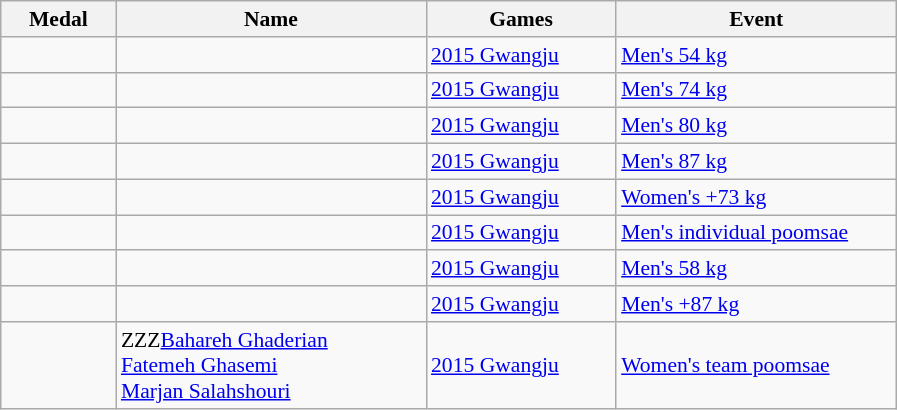<table class="wikitable sortable" style="font-size:90%">
<tr>
<th width="70">Medal</th>
<th width="200">Name</th>
<th width="120">Games</th>
<th width="180">Event</th>
</tr>
<tr>
<td></td>
<td></td>
<td><a href='#'>2015 Gwangju</a></td>
<td><a href='#'>Men's 54 kg</a></td>
</tr>
<tr>
<td></td>
<td></td>
<td><a href='#'>2015 Gwangju</a></td>
<td><a href='#'>Men's 74 kg</a></td>
</tr>
<tr>
<td></td>
<td></td>
<td><a href='#'>2015 Gwangju</a></td>
<td><a href='#'>Men's 80 kg</a></td>
</tr>
<tr>
<td></td>
<td></td>
<td><a href='#'>2015 Gwangju</a></td>
<td><a href='#'>Men's 87 kg</a></td>
</tr>
<tr>
<td></td>
<td></td>
<td><a href='#'>2015 Gwangju</a></td>
<td><a href='#'>Women's +73 kg</a></td>
</tr>
<tr>
<td></td>
<td></td>
<td><a href='#'>2015 Gwangju</a></td>
<td><a href='#'>Men's individual poomsae</a></td>
</tr>
<tr>
<td></td>
<td></td>
<td><a href='#'>2015 Gwangju</a></td>
<td><a href='#'>Men's 58 kg</a></td>
</tr>
<tr>
<td></td>
<td></td>
<td><a href='#'>2015 Gwangju</a></td>
<td><a href='#'>Men's +87 kg</a></td>
</tr>
<tr>
<td></td>
<td><span>ZZZ</span><a href='#'>Bahareh Ghaderian</a><br><a href='#'>Fatemeh Ghasemi</a><br><a href='#'>Marjan Salahshouri</a></td>
<td><a href='#'>2015 Gwangju</a></td>
<td><a href='#'>Women's team poomsae</a></td>
</tr>
</table>
